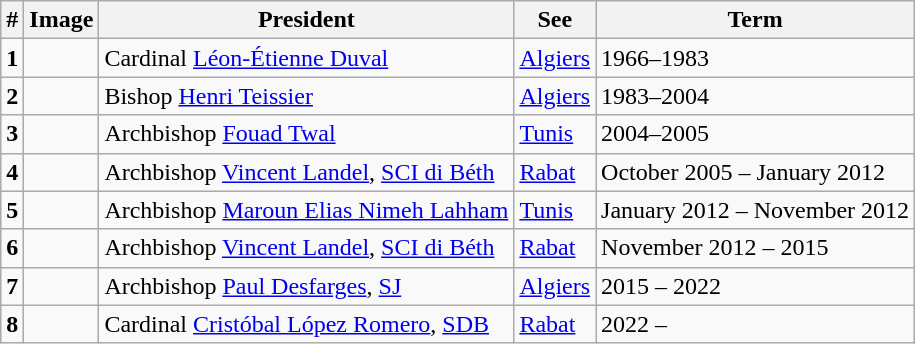<table class="wikitable">
<tr>
<th>#</th>
<th>Image</th>
<th>President</th>
<th>See</th>
<th>Term</th>
</tr>
<tr>
<td><strong>1</strong></td>
<td></td>
<td>Cardinal <a href='#'>Léon-Étienne Duval</a></td>
<td><a href='#'>Algiers</a></td>
<td>1966–1983</td>
</tr>
<tr>
<td><strong>2</strong></td>
<td></td>
<td>Bishop <a href='#'>Henri Teissier</a></td>
<td><a href='#'>Algiers</a></td>
<td>1983–2004</td>
</tr>
<tr>
<td><strong>3</strong></td>
<td></td>
<td>Archbishop <a href='#'>Fouad Twal</a></td>
<td><a href='#'>Tunis</a></td>
<td>2004–2005</td>
</tr>
<tr>
<td><strong>4</strong></td>
<td></td>
<td>Archbishop <a href='#'>Vincent Landel</a>, <a href='#'>SCI di Béth</a></td>
<td><a href='#'>Rabat</a></td>
<td>October 2005 – January 2012</td>
</tr>
<tr>
<td><strong>5</strong></td>
<td></td>
<td>Archbishop <a href='#'>Maroun Elias Nimeh Lahham</a></td>
<td><a href='#'>Tunis</a></td>
<td>January 2012 – November 2012</td>
</tr>
<tr>
<td><strong>6</strong></td>
<td></td>
<td>Archbishop <a href='#'>Vincent Landel</a>, <a href='#'>SCI di Béth</a></td>
<td><a href='#'>Rabat</a></td>
<td>November 2012 – 2015</td>
</tr>
<tr>
<td><strong>7</strong></td>
<td></td>
<td>Archbishop <a href='#'>Paul Desfarges</a>, <a href='#'>SJ</a></td>
<td><a href='#'>Algiers</a></td>
<td>2015 – 2022</td>
</tr>
<tr>
<td><strong>8</strong></td>
<td></td>
<td>Cardinal <a href='#'>Cristóbal López Romero</a>, <a href='#'>SDB</a></td>
<td><a href='#'>Rabat</a></td>
<td>2022 –</td>
</tr>
</table>
